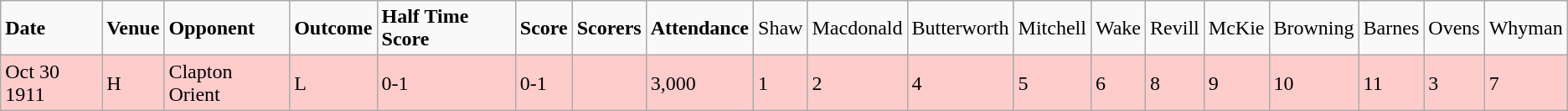<table class="wikitable">
<tr>
<td><strong>Date</strong></td>
<td><strong>Venue</strong></td>
<td><strong>Opponent</strong></td>
<td><strong>Outcome</strong></td>
<td><strong>Half Time Score</strong></td>
<td><strong>Score</strong></td>
<td><strong>Scorers</strong></td>
<td><strong>Attendance</strong></td>
<td>Shaw</td>
<td>Macdonald</td>
<td>Butterworth</td>
<td>Mitchell</td>
<td>Wake</td>
<td>Revill</td>
<td>McKie</td>
<td>Browning</td>
<td>Barnes</td>
<td>Ovens</td>
<td>Whyman</td>
</tr>
<tr bgcolor="#FFCCCC">
<td>Oct 30 1911</td>
<td>H</td>
<td>Clapton Orient</td>
<td>L</td>
<td>0-1</td>
<td>0-1</td>
<td></td>
<td>3,000</td>
<td>1</td>
<td>2</td>
<td>4</td>
<td>5</td>
<td>6</td>
<td>8</td>
<td>9</td>
<td>10</td>
<td>11</td>
<td>3</td>
<td>7</td>
</tr>
</table>
